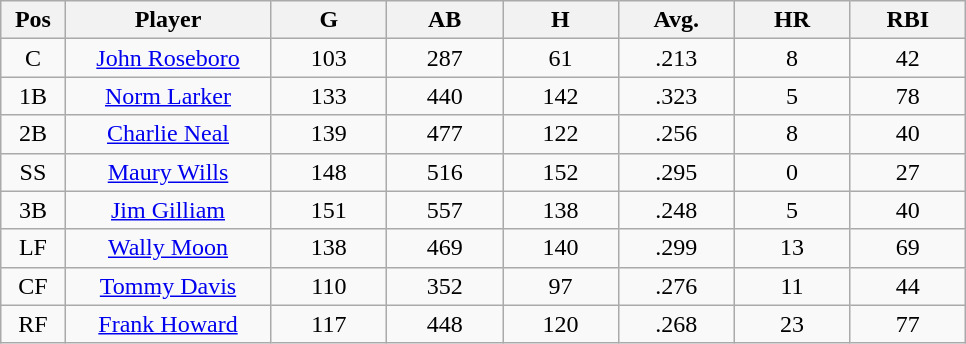<table class="wikitable sortable">
<tr>
<th bgcolor="#DDDDFF" width="5%">Pos</th>
<th bgcolor="#DDDDFF" width="16%">Player</th>
<th bgcolor="#DDDDFF" width="9%">G</th>
<th bgcolor="#DDDDFF" width="9%">AB</th>
<th bgcolor="#DDDDFF" width="9%">H</th>
<th bgcolor="#DDDDFF" width="9%">Avg.</th>
<th bgcolor="#DDDDFF" width="9%">HR</th>
<th bgcolor="#DDDDFF" width="9%">RBI</th>
</tr>
<tr align="center">
<td>C</td>
<td><a href='#'>John Roseboro</a></td>
<td>103</td>
<td>287</td>
<td>61</td>
<td>.213</td>
<td>8</td>
<td>42</td>
</tr>
<tr align="center">
<td>1B</td>
<td><a href='#'>Norm Larker</a></td>
<td>133</td>
<td>440</td>
<td>142</td>
<td>.323</td>
<td>5</td>
<td>78</td>
</tr>
<tr align="center">
<td>2B</td>
<td><a href='#'>Charlie Neal</a></td>
<td>139</td>
<td>477</td>
<td>122</td>
<td>.256</td>
<td>8</td>
<td>40</td>
</tr>
<tr align="center">
<td>SS</td>
<td><a href='#'>Maury Wills</a></td>
<td>148</td>
<td>516</td>
<td>152</td>
<td>.295</td>
<td>0</td>
<td>27</td>
</tr>
<tr align="center">
<td>3B</td>
<td><a href='#'>Jim Gilliam</a></td>
<td>151</td>
<td>557</td>
<td>138</td>
<td>.248</td>
<td>5</td>
<td>40</td>
</tr>
<tr align="center">
<td>LF</td>
<td><a href='#'>Wally Moon</a></td>
<td>138</td>
<td>469</td>
<td>140</td>
<td>.299</td>
<td>13</td>
<td>69</td>
</tr>
<tr align="center">
<td>CF</td>
<td><a href='#'>Tommy Davis</a></td>
<td>110</td>
<td>352</td>
<td>97</td>
<td>.276</td>
<td>11</td>
<td>44</td>
</tr>
<tr align="center">
<td>RF</td>
<td><a href='#'>Frank Howard</a></td>
<td>117</td>
<td>448</td>
<td>120</td>
<td>.268</td>
<td>23</td>
<td>77</td>
</tr>
</table>
